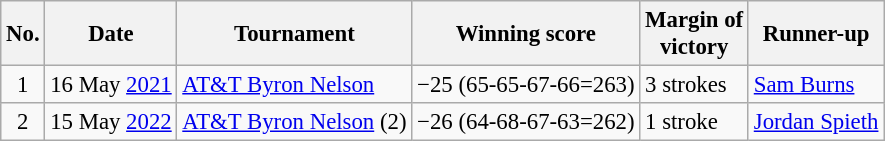<table class="wikitable" style="font-size:95%;">
<tr>
<th>No.</th>
<th>Date</th>
<th>Tournament</th>
<th>Winning score</th>
<th>Margin of<br>victory</th>
<th>Runner-up</th>
</tr>
<tr>
<td align=center>1</td>
<td align=right>16 May <a href='#'>2021</a></td>
<td><a href='#'>AT&T Byron Nelson</a></td>
<td>−25 (65-65-67-66=263)</td>
<td>3 strokes</td>
<td> <a href='#'>Sam Burns</a></td>
</tr>
<tr>
<td align=center>2</td>
<td align=right>15 May <a href='#'>2022</a></td>
<td><a href='#'>AT&T Byron Nelson</a> (2)</td>
<td>−26 (64-68-67-63=262)</td>
<td>1 stroke</td>
<td> <a href='#'>Jordan Spieth</a></td>
</tr>
</table>
